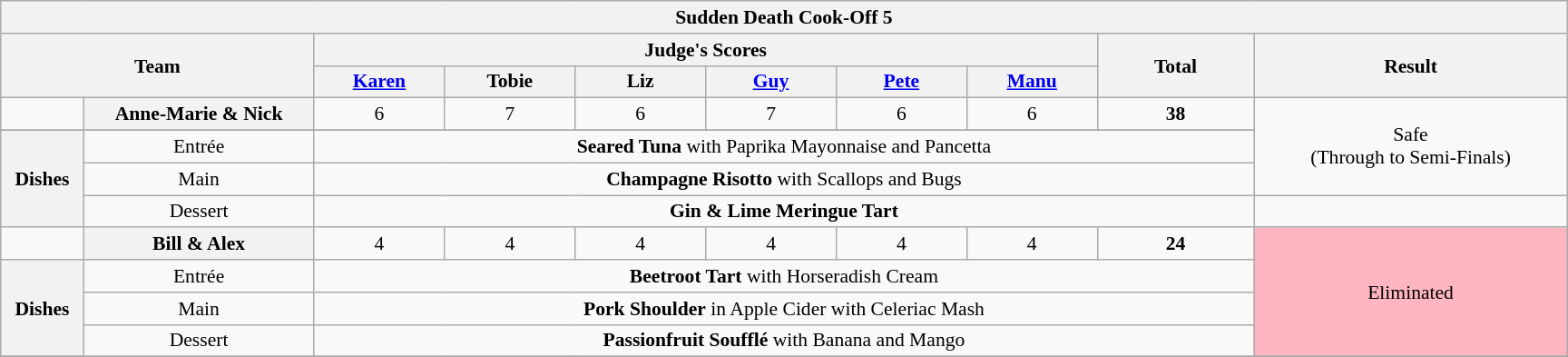<table class="wikitable plainrowheaders" style="text-align:center; font-size:90%; width:80em; margin:1em auto;">
<tr>
<th colspan="10" >Sudden Death Cook-Off 5</th>
</tr>
<tr>
<th rowspan="2" style="width:20%;" colspan="2">Team</th>
<th colspan="6" style="width:50%;">Judge's Scores</th>
<th rowspan="2" style="width:10%;">Total<br></th>
<th rowspan="2" style="width:20%;">Result</th>
</tr>
<tr>
<th style="width:50px;"><a href='#'>Karen</a></th>
<th style="width:50px;">Tobie</th>
<th style="width:50px;">Liz</th>
<th style="width:50px;"><a href='#'>Guy</a></th>
<th style="width:50px;"><a href='#'>Pete</a></th>
<th style="width:50px;"><a href='#'>Manu</a></th>
</tr>
<tr>
<td></td>
<th>Anne-Marie & Nick</th>
<td>6</td>
<td>7</td>
<td>6</td>
<td>7</td>
<td>6</td>
<td>6</td>
<td><strong>38</strong></td>
<td rowspan=4>Safe<br> (Through to Semi-Finals)</td>
</tr>
<tr>
</tr>
<tr>
<th rowspan="3">Dishes</th>
<td>Entrée</td>
<td colspan="7"><strong>Seared Tuna</strong> with Paprika Mayonnaise and Pancetta</td>
</tr>
<tr>
<td>Main</td>
<td colspan="7"><strong>Champagne Risotto</strong> with Scallops and Bugs</td>
</tr>
<tr>
<td>Dessert</td>
<td colspan="7"><strong>Gin & Lime Meringue Tart</strong></td>
</tr>
<tr>
<td></td>
<th>Bill & Alex</th>
<td>4</td>
<td>4</td>
<td>4</td>
<td>4</td>
<td>4</td>
<td>4</td>
<td><strong>24</strong></td>
<td rowspan=4 style="background:lightpink">Eliminated</td>
</tr>
<tr>
<th rowspan="3">Dishes</th>
<td>Entrée</td>
<td colspan="7"><strong>Beetroot Tart</strong> with Horseradish Cream</td>
</tr>
<tr>
<td>Main</td>
<td colspan="7"><strong>Pork Shoulder</strong> in Apple Cider with Celeriac Mash</td>
</tr>
<tr>
<td>Dessert</td>
<td colspan="7"><strong>Passionfruit Soufflé</strong> with Banana and Mango</td>
</tr>
<tr>
</tr>
</table>
